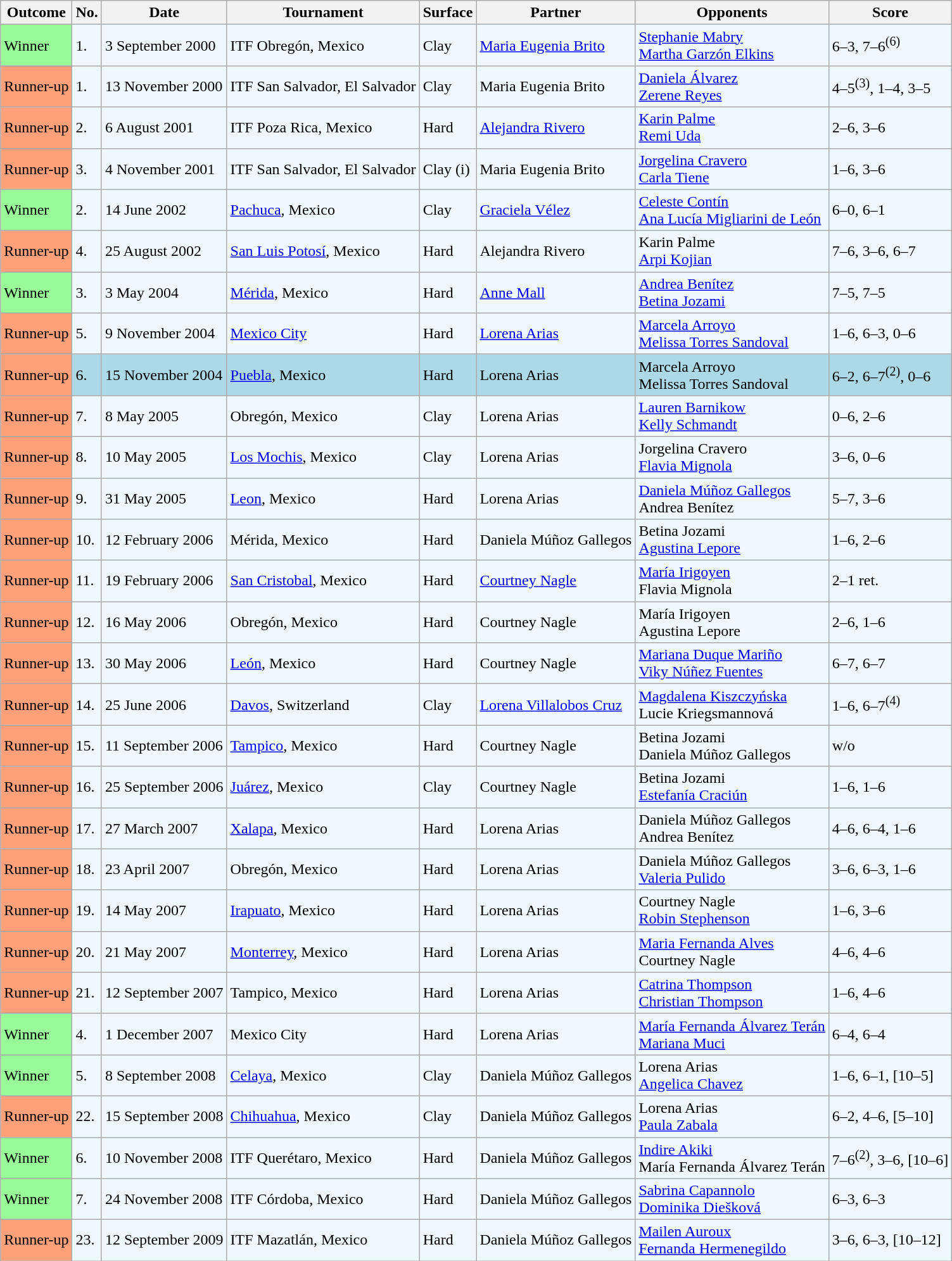<table class="sortable wikitable">
<tr>
<th>Outcome</th>
<th>No.</th>
<th>Date</th>
<th>Tournament</th>
<th>Surface</th>
<th>Partner</th>
<th>Opponents</th>
<th class="unsortable">Score</th>
</tr>
<tr style="background:#f0f8ff;">
<td style="background:#98fb98;">Winner</td>
<td>1.</td>
<td>3 September 2000</td>
<td>ITF Obregón, Mexico</td>
<td>Clay</td>
<td> <a href='#'>Maria Eugenia Brito</a></td>
<td> <a href='#'>Stephanie Mabry</a> <br>  <a href='#'>Martha Garzón Elkins</a></td>
<td>6–3, 7–6<sup>(6)</sup></td>
</tr>
<tr style="background:#f0f8ff;">
<td style="background:#ffa07a;">Runner-up</td>
<td>1.</td>
<td>13 November 2000</td>
<td>ITF San Salvador, El Salvador</td>
<td>Clay</td>
<td> Maria Eugenia Brito</td>
<td> <a href='#'>Daniela Álvarez</a> <br>  <a href='#'>Zerene Reyes</a></td>
<td>4–5<sup>(3)</sup>, 1–4, 3–5</td>
</tr>
<tr style="background:#f0f8ff;">
<td style="background:#ffa07a;">Runner-up</td>
<td>2.</td>
<td>6 August 2001</td>
<td>ITF Poza Rica, Mexico</td>
<td>Hard</td>
<td> <a href='#'>Alejandra Rivero</a></td>
<td> <a href='#'>Karin Palme</a> <br>  <a href='#'>Remi Uda</a></td>
<td>2–6, 3–6</td>
</tr>
<tr style="background:#f0f8ff;">
<td style="background:#ffa07a;">Runner-up</td>
<td>3.</td>
<td>4 November 2001</td>
<td>ITF San Salvador, El Salvador</td>
<td>Clay (i)</td>
<td> Maria Eugenia Brito</td>
<td> <a href='#'>Jorgelina Cravero</a> <br>  <a href='#'>Carla Tiene</a></td>
<td>1–6, 3–6</td>
</tr>
<tr style="background:#f0f8ff;">
<td style="background:#98fb98;">Winner</td>
<td>2.</td>
<td>14 June 2002</td>
<td><a href='#'>Pachuca</a>, Mexico</td>
<td>Clay</td>
<td> <a href='#'>Graciela Vélez</a></td>
<td> <a href='#'>Celeste Contín</a> <br>  <a href='#'>Ana Lucía Migliarini de León</a></td>
<td>6–0, 6–1</td>
</tr>
<tr bgcolor="#f0f8ff">
<td style="background:#ffa07a;">Runner-up</td>
<td>4.</td>
<td>25 August 2002</td>
<td><a href='#'>San Luis Potosí</a>, Mexico</td>
<td>Hard</td>
<td> Alejandra Rivero</td>
<td> Karin Palme <br>  <a href='#'>Arpi Kojian</a></td>
<td>7–6, 3–6, 6–7</td>
</tr>
<tr bgcolor="#f0f8ff">
<td style="background:#98fb98;">Winner</td>
<td>3.</td>
<td>3 May 2004</td>
<td><a href='#'>Mérida</a>, Mexico</td>
<td>Hard</td>
<td> <a href='#'>Anne Mall</a></td>
<td> <a href='#'>Andrea Benítez</a> <br>  <a href='#'>Betina Jozami</a></td>
<td>7–5, 7–5</td>
</tr>
<tr style="background:#f0f8ff;">
<td style="background:#ffa07a;">Runner-up</td>
<td>5.</td>
<td>9 November 2004</td>
<td><a href='#'>Mexico City</a></td>
<td>Hard</td>
<td> <a href='#'>Lorena Arias</a></td>
<td> <a href='#'>Marcela Arroyo</a> <br>  <a href='#'>Melissa Torres Sandoval</a></td>
<td>1–6, 6–3, 0–6</td>
</tr>
<tr style="background:lightblue;">
<td style="background:#ffa07a;">Runner-up</td>
<td>6.</td>
<td>15 November 2004</td>
<td><a href='#'>Puebla</a>, Mexico</td>
<td>Hard</td>
<td> Lorena Arias</td>
<td> Marcela Arroyo <br>  Melissa Torres Sandoval</td>
<td>6–2, 6–7<sup>(2)</sup>, 0–6</td>
</tr>
<tr style="background:#f0f8ff;">
<td style="background:#ffa07a;">Runner-up</td>
<td>7.</td>
<td>8 May 2005</td>
<td>Obregón, Mexico</td>
<td>Clay</td>
<td> Lorena Arias</td>
<td> <a href='#'>Lauren Barnikow</a> <br>  <a href='#'>Kelly Schmandt</a></td>
<td>0–6, 2–6</td>
</tr>
<tr style="background:#f0f8ff;">
<td bgcolor="FFA07A">Runner-up</td>
<td>8.</td>
<td>10 May 2005</td>
<td><a href='#'>Los Mochis</a>, Mexico</td>
<td>Clay</td>
<td> Lorena Arias</td>
<td> Jorgelina Cravero <br>  <a href='#'>Flavia Mignola</a></td>
<td>3–6, 0–6</td>
</tr>
<tr style="background:#f0f8ff;">
<td style="background:#ffa07a;">Runner-up</td>
<td>9.</td>
<td>31 May 2005</td>
<td><a href='#'>Leon</a>, Mexico</td>
<td>Hard</td>
<td> Lorena Arias</td>
<td> <a href='#'>Daniela Múñoz Gallegos</a> <br>  Andrea Benítez</td>
<td>5–7, 3–6</td>
</tr>
<tr bgcolor="f0f8ff">
<td bgcolor="FFA07A">Runner-up</td>
<td>10.</td>
<td>12 February 2006</td>
<td>Mérida, Mexico</td>
<td>Hard</td>
<td> Daniela Múñoz Gallegos</td>
<td> Betina Jozami <br>  <a href='#'>Agustina Lepore</a></td>
<td>1–6, 2–6</td>
</tr>
<tr style="background:#f0f8ff;">
<td bgcolor="FFA07A">Runner-up</td>
<td>11.</td>
<td>19 February 2006</td>
<td><a href='#'>San Cristobal</a>, Mexico</td>
<td>Hard</td>
<td> <a href='#'>Courtney Nagle</a></td>
<td> <a href='#'>María Irigoyen</a> <br>  Flavia Mignola</td>
<td>2–1 ret.</td>
</tr>
<tr style="background:#f0f8ff;">
<td bgcolor="FFA07A">Runner-up</td>
<td>12.</td>
<td>16 May 2006</td>
<td>Obregón, Mexico</td>
<td>Hard</td>
<td> Courtney Nagle</td>
<td> María Irigoyen <br>  Agustina Lepore</td>
<td>2–6, 1–6</td>
</tr>
<tr style="background:#f0f8ff;">
<td bgcolor="FFA07A">Runner-up</td>
<td>13.</td>
<td>30 May 2006</td>
<td><a href='#'>León</a>, Mexico</td>
<td>Hard</td>
<td> Courtney Nagle</td>
<td> <a href='#'>Mariana Duque Mariño</a> <br>  <a href='#'>Viky Núñez Fuentes</a></td>
<td>6–7, 6–7</td>
</tr>
<tr style="background:#f0f8ff;">
<td bgcolor="FFA07A">Runner-up</td>
<td>14.</td>
<td>25 June 2006</td>
<td><a href='#'>Davos</a>, Switzerland</td>
<td>Clay</td>
<td> <a href='#'>Lorena Villalobos Cruz</a></td>
<td> <a href='#'>Magdalena Kiszczyńska</a> <br>  Lucie Kriegsmannová</td>
<td>1–6, 6–7<sup>(4)</sup></td>
</tr>
<tr style="background:#f0f8ff;">
<td bgcolor="FFA07A">Runner-up</td>
<td>15.</td>
<td>11 September 2006</td>
<td><a href='#'>Tampico</a>, Mexico</td>
<td>Hard</td>
<td> Courtney Nagle</td>
<td> Betina Jozami <br>  Daniela Múñoz Gallegos</td>
<td>w/o</td>
</tr>
<tr style="background:#f0f8ff;">
<td bgcolor="FFA07A">Runner-up</td>
<td>16.</td>
<td>25 September 2006</td>
<td><a href='#'>Juárez</a>, Mexico</td>
<td>Clay</td>
<td> Courtney Nagle</td>
<td> Betina Jozami <br>  <a href='#'>Estefanía Craciún</a></td>
<td>1–6, 1–6</td>
</tr>
<tr style="background:#f0f8ff;">
<td style="background:#ffa07a;">Runner-up</td>
<td>17.</td>
<td>27 March 2007</td>
<td><a href='#'>Xalapa</a>, Mexico</td>
<td>Hard</td>
<td> Lorena Arias</td>
<td> Daniela Múñoz Gallegos <br>  Andrea Benítez</td>
<td>4–6, 6–4, 1–6</td>
</tr>
<tr style="background:#f0f8ff;">
<td style="background:#ffa07a;">Runner-up</td>
<td>18.</td>
<td>23 April 2007</td>
<td>Obregón, Mexico</td>
<td>Hard</td>
<td> Lorena Arias</td>
<td> Daniela Múñoz Gallegos <br>  <a href='#'>Valeria Pulido</a></td>
<td>3–6, 6–3, 1–6</td>
</tr>
<tr style="background:#f0f8ff;">
<td style="background:#ffa07a;">Runner-up</td>
<td>19.</td>
<td>14 May 2007</td>
<td><a href='#'>Irapuato</a>, Mexico</td>
<td>Hard</td>
<td> Lorena Arias</td>
<td> Courtney Nagle <br>  <a href='#'>Robin Stephenson</a></td>
<td>1–6, 3–6</td>
</tr>
<tr style="background:#f0f8ff;">
<td style="background:#ffa07a;">Runner-up</td>
<td>20.</td>
<td>21 May 2007</td>
<td><a href='#'>Monterrey</a>, Mexico</td>
<td>Hard</td>
<td> Lorena Arias</td>
<td> <a href='#'>Maria Fernanda Alves</a> <br>  Courtney Nagle</td>
<td>4–6, 4–6</td>
</tr>
<tr style="background:#f0f8ff;">
<td style="background:#ffa07a;">Runner-up</td>
<td>21.</td>
<td>12 September 2007</td>
<td>Tampico, Mexico</td>
<td>Hard</td>
<td> Lorena Arias</td>
<td> <a href='#'>Catrina Thompson</a> <br>  <a href='#'>Christian Thompson</a></td>
<td>1–6, 4–6</td>
</tr>
<tr style="background:#f0f8ff;">
<td style="background:#98fb98;">Winner</td>
<td>4.</td>
<td>1 December 2007</td>
<td>Mexico City</td>
<td>Hard</td>
<td> Lorena Arias</td>
<td> <a href='#'>María Fernanda Álvarez Terán</a> <br>  <a href='#'>Mariana Muci</a></td>
<td>6–4, 6–4</td>
</tr>
<tr style="background:#f0f8ff;">
<td style="background:#98fb98;">Winner</td>
<td>5.</td>
<td>8 September 2008</td>
<td><a href='#'>Celaya</a>, Mexico</td>
<td>Clay</td>
<td> Daniela Múñoz Gallegos</td>
<td> Lorena Arias <br>  <a href='#'>Angelica Chavez</a></td>
<td>1–6, 6–1, [10–5]</td>
</tr>
<tr style="background:#f0f8ff;">
<td style="background:#ffa07a;">Runner-up</td>
<td>22.</td>
<td>15 September 2008</td>
<td><a href='#'>Chihuahua</a>, Mexico</td>
<td>Clay</td>
<td> Daniela Múñoz Gallegos</td>
<td> Lorena Arias <br>  <a href='#'>Paula Zabala</a></td>
<td>6–2, 4–6, [5–10]</td>
</tr>
<tr style="background:#f0f8ff;">
<td style="background:#98fb98;">Winner</td>
<td>6.</td>
<td>10 November 2008</td>
<td>ITF Querétaro, Mexico</td>
<td>Hard</td>
<td> Daniela Múñoz Gallegos</td>
<td> <a href='#'>Indire Akiki</a> <br>  María Fernanda Álvarez Terán</td>
<td>7–6<sup>(2)</sup>, 3–6, [10–6]</td>
</tr>
<tr style="background:#f0f8ff;">
<td style="background:#98fb98;">Winner</td>
<td>7.</td>
<td>24 November 2008</td>
<td>ITF Córdoba, Mexico</td>
<td>Hard</td>
<td> Daniela Múñoz Gallegos</td>
<td> <a href='#'>Sabrina Capannolo</a> <br>  <a href='#'>Dominika Diešková</a></td>
<td>6–3, 6–3</td>
</tr>
<tr style="background:#f0f8ff;">
<td bgcolor="FFA07A">Runner-up</td>
<td>23.</td>
<td>12 September 2009</td>
<td>ITF Mazatlán, Mexico</td>
<td>Hard</td>
<td> Daniela Múñoz Gallegos</td>
<td> <a href='#'>Mailen Auroux</a> <br>  <a href='#'>Fernanda Hermenegildo</a></td>
<td>3–6, 6–3, [10–12]</td>
</tr>
</table>
